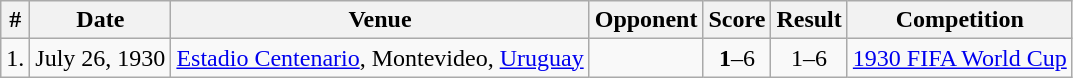<table class="wikitable sortable">
<tr>
<th>#</th>
<th>Date</th>
<th>Venue</th>
<th>Opponent</th>
<th>Score</th>
<th>Result</th>
<th>Competition</th>
</tr>
<tr>
<td align=center>1.</td>
<td>July 26, 1930</td>
<td><a href='#'>Estadio Centenario</a>, Montevideo, <a href='#'>Uruguay</a></td>
<td></td>
<td align=center><strong>1</strong>–6</td>
<td align=center>1–6</td>
<td><a href='#'>1930 FIFA World Cup</a></td>
</tr>
</table>
